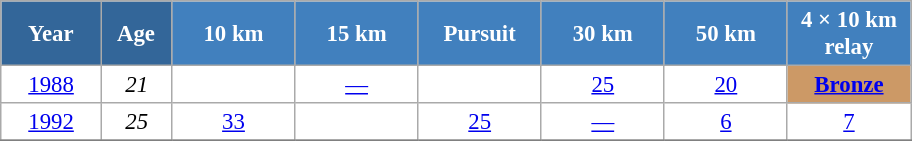<table class="wikitable" style="font-size:95%; text-align:center; border:grey solid 1px; border-collapse:collapse; background:#ffffff;">
<tr>
<th style="background-color:#369; color:white; width:60px;"> Year </th>
<th style="background-color:#369; color:white; width:40px;"> Age </th>
<th style="background-color:#4180be; color:white; width:75px;"> 10 km </th>
<th style="background-color:#4180be; color:white; width:75px;"> 15 km </th>
<th style="background-color:#4180be; color:white; width:75px;"> Pursuit </th>
<th style="background-color:#4180be; color:white; width:75px;"> 30 km </th>
<th style="background-color:#4180be; color:white; width:75px;"> 50 km </th>
<th style="background-color:#4180be; color:white; width:75px;"> 4 × 10 km <br> relay </th>
</tr>
<tr>
<td><a href='#'>1988</a></td>
<td><em>21</em></td>
<td></td>
<td><a href='#'>—</a></td>
<td></td>
<td><a href='#'>25</a></td>
<td><a href='#'>20</a></td>
<td style="background:#c96;"><a href='#'><strong>Bronze</strong></a></td>
</tr>
<tr>
<td><a href='#'>1992</a></td>
<td><em>25</em></td>
<td><a href='#'>33</a></td>
<td></td>
<td><a href='#'>25</a></td>
<td><a href='#'>—</a></td>
<td><a href='#'>6</a></td>
<td><a href='#'>7</a></td>
</tr>
<tr>
</tr>
</table>
